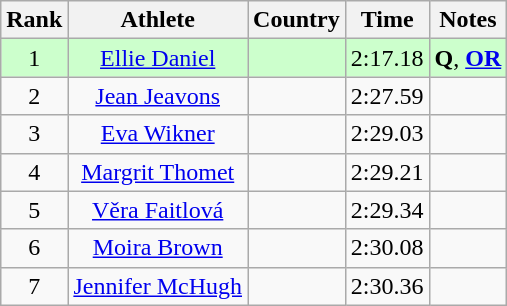<table class="wikitable sortable" style="text-align:center">
<tr>
<th>Rank</th>
<th>Athlete</th>
<th>Country</th>
<th>Time</th>
<th>Notes</th>
</tr>
<tr bgcolor=ccffcc>
<td>1</td>
<td><a href='#'>Ellie Daniel</a></td>
<td align=left></td>
<td>2:17.18</td>
<td><strong>Q</strong>, <strong><a href='#'>OR</a></strong></td>
</tr>
<tr>
<td>2</td>
<td><a href='#'>Jean Jeavons</a></td>
<td align=left></td>
<td>2:27.59</td>
<td></td>
</tr>
<tr>
<td>3</td>
<td><a href='#'>Eva Wikner</a></td>
<td align=left></td>
<td>2:29.03</td>
<td><strong> </strong></td>
</tr>
<tr>
<td>4</td>
<td><a href='#'>Margrit Thomet</a></td>
<td align=left></td>
<td>2:29.21</td>
<td><strong> </strong></td>
</tr>
<tr>
<td>5</td>
<td><a href='#'>Věra Faitlová</a></td>
<td align=left></td>
<td>2:29.34</td>
<td><strong> </strong></td>
</tr>
<tr>
<td>6</td>
<td><a href='#'>Moira Brown</a></td>
<td align=left></td>
<td>2:30.08</td>
<td><strong> </strong></td>
</tr>
<tr>
<td>7</td>
<td><a href='#'>Jennifer McHugh</a></td>
<td align=left></td>
<td>2:30.36</td>
<td><strong> </strong></td>
</tr>
</table>
